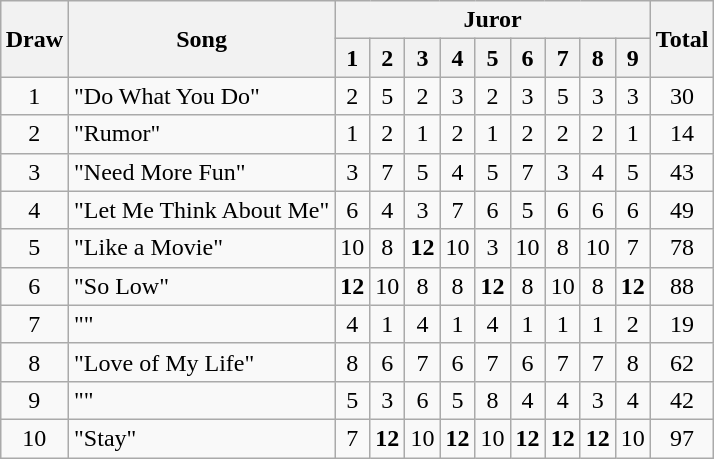<table class="wikitable collapsible" style="margin: 1em auto 1em auto; text-align:center;">
<tr>
<th rowspan="2">Draw</th>
<th rowspan="2">Song</th>
<th colspan="9">Juror</th>
<th rowspan="2">Total</th>
</tr>
<tr>
<th>1</th>
<th>2</th>
<th>3</th>
<th>4</th>
<th>5</th>
<th>6</th>
<th>7</th>
<th>8</th>
<th>9</th>
</tr>
<tr>
<td>1</td>
<td align="left">"Do What You Do"</td>
<td>2</td>
<td>5</td>
<td>2</td>
<td>3</td>
<td>2</td>
<td>3</td>
<td>5</td>
<td>3</td>
<td>3</td>
<td>30</td>
</tr>
<tr>
<td>2</td>
<td align="left">"Rumor"</td>
<td>1</td>
<td>2</td>
<td>1</td>
<td>2</td>
<td>1</td>
<td>2</td>
<td>2</td>
<td>2</td>
<td>1</td>
<td>14</td>
</tr>
<tr>
<td>3</td>
<td align="left">"Need More Fun"</td>
<td>3</td>
<td>7</td>
<td>5</td>
<td>4</td>
<td>5</td>
<td>7</td>
<td>3</td>
<td>4</td>
<td>5</td>
<td>43</td>
</tr>
<tr>
<td>4</td>
<td align="left">"Let Me Think About Me"</td>
<td>6</td>
<td>4</td>
<td>3</td>
<td>7</td>
<td>6</td>
<td>5</td>
<td>6</td>
<td>6</td>
<td>6</td>
<td>49</td>
</tr>
<tr>
<td>5</td>
<td align="left">"Like a Movie"</td>
<td>10</td>
<td>8</td>
<td><strong>12</strong></td>
<td>10</td>
<td>3</td>
<td>10</td>
<td>8</td>
<td>10</td>
<td>7</td>
<td>78</td>
</tr>
<tr>
<td>6</td>
<td align="left">"So Low"</td>
<td><strong>12</strong></td>
<td>10</td>
<td>8</td>
<td>8</td>
<td><strong>12</strong></td>
<td>8</td>
<td>10</td>
<td>8</td>
<td><strong>12</strong></td>
<td>88</td>
</tr>
<tr>
<td>7</td>
<td align="left">""</td>
<td>4</td>
<td>1</td>
<td>4</td>
<td>1</td>
<td>4</td>
<td>1</td>
<td>1</td>
<td>1</td>
<td>2</td>
<td>19</td>
</tr>
<tr>
<td>8</td>
<td align="left">"Love of My Life"</td>
<td>8</td>
<td>6</td>
<td>7</td>
<td>6</td>
<td>7</td>
<td>6</td>
<td>7</td>
<td>7</td>
<td>8</td>
<td>62</td>
</tr>
<tr>
<td>9</td>
<td align="left">""</td>
<td>5</td>
<td>3</td>
<td>6</td>
<td>5</td>
<td>8</td>
<td>4</td>
<td>4</td>
<td>3</td>
<td>4</td>
<td>42</td>
</tr>
<tr>
<td>10</td>
<td align="left">"Stay"</td>
<td>7</td>
<td><strong>12</strong></td>
<td>10</td>
<td><strong>12</strong></td>
<td>10</td>
<td><strong>12</strong></td>
<td><strong>12</strong></td>
<td><strong>12</strong></td>
<td>10</td>
<td>97</td>
</tr>
</table>
